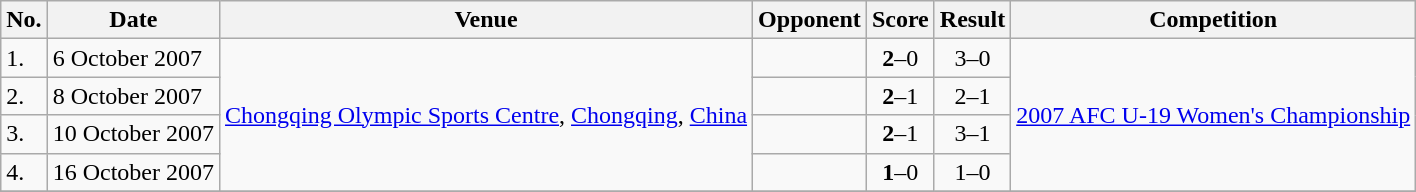<table class="wikitable">
<tr>
<th>No.</th>
<th>Date</th>
<th>Venue</th>
<th>Opponent</th>
<th>Score</th>
<th>Result</th>
<th>Competition</th>
</tr>
<tr>
<td>1.</td>
<td>6 October 2007</td>
<td rowspan=4><a href='#'>Chongqing Olympic Sports Centre</a>, <a href='#'>Chongqing</a>, <a href='#'>China</a></td>
<td></td>
<td align=center><strong>2</strong>–0</td>
<td align=center>3–0</td>
<td rowspan=4><a href='#'>2007 AFC U-19 Women's Championship</a></td>
</tr>
<tr>
<td>2.</td>
<td>8 October 2007</td>
<td></td>
<td align=center><strong>2</strong>–1</td>
<td align=center>2–1</td>
</tr>
<tr>
<td>3.</td>
<td>10 October 2007</td>
<td></td>
<td align=center><strong>2</strong>–1</td>
<td align=center>3–1</td>
</tr>
<tr>
<td>4.</td>
<td>16 October 2007</td>
<td></td>
<td align=center><strong>1</strong>–0</td>
<td align=center>1–0</td>
</tr>
<tr>
</tr>
</table>
